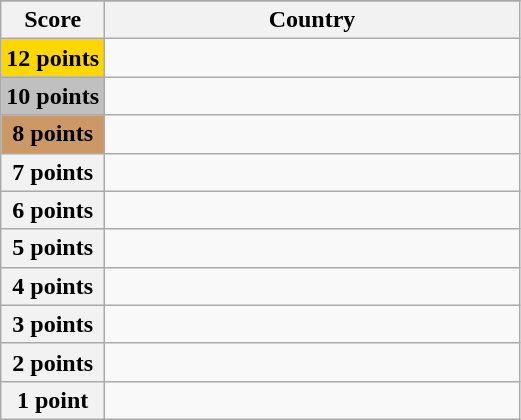<table class="wikitable">
<tr>
</tr>
<tr>
<th scope="col" width="20%">Score</th>
<th scope="col">Country</th>
</tr>
<tr>
<th scope="row" style="background:gold">12 points</th>
<td></td>
</tr>
<tr>
<th scope="row" style="background:silver">10 points</th>
<td></td>
</tr>
<tr>
<th scope="row" style="background:#CC9966">8 points</th>
<td></td>
</tr>
<tr>
<th scope="row">7 points</th>
<td></td>
</tr>
<tr>
<th scope="row">6 points</th>
<td></td>
</tr>
<tr>
<th scope="row">5 points</th>
<td></td>
</tr>
<tr>
<th scope="row">4 points</th>
<td></td>
</tr>
<tr>
<th scope="row">3 points</th>
<td></td>
</tr>
<tr>
<th scope="row">2 points</th>
<td></td>
</tr>
<tr>
<th scope="row">1 point</th>
<td></td>
</tr>
</table>
